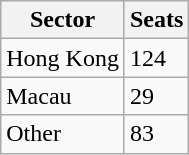<table class="wikitable">
<tr>
<th>Sector</th>
<th>Seats</th>
</tr>
<tr>
<td>Hong Kong</td>
<td>124</td>
</tr>
<tr>
<td>Macau</td>
<td>29</td>
</tr>
<tr>
<td>Other</td>
<td>83</td>
</tr>
</table>
